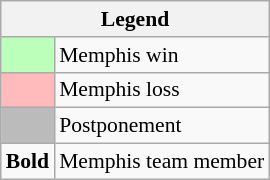<table class="wikitable" style="font-size:90%">
<tr>
<th colspan="2">Legend</th>
</tr>
<tr>
<td bgcolor="#bbffbb"> </td>
<td>Memphis win</td>
</tr>
<tr>
<td bgcolor="#ffbbbb"> </td>
<td>Memphis loss</td>
</tr>
<tr>
<td bgcolor="#bbbbbb"> </td>
<td>Postponement</td>
</tr>
<tr>
<td><strong>Bold</strong></td>
<td>Memphis team member</td>
</tr>
</table>
